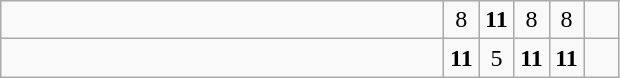<table class="wikitable">
<tr>
<td style="width:18em"></td>
<td align=center style="width:1em">8</td>
<td align=center style="width:1em"><strong>11</strong></td>
<td align=center style="width:1em">8</td>
<td align=center style="width:1em">8</td>
<td align=center style="width:1em"></td>
</tr>
<tr>
<td style="width:18em"><strong></strong></td>
<td align=center style="width:1em"><strong>11</strong></td>
<td align=center style="width:1em">5</td>
<td align=center style="width:1em"><strong>11</strong></td>
<td align=center style="width:1em"><strong>11</strong></td>
<td align=center style="width:1em"></td>
</tr>
</table>
